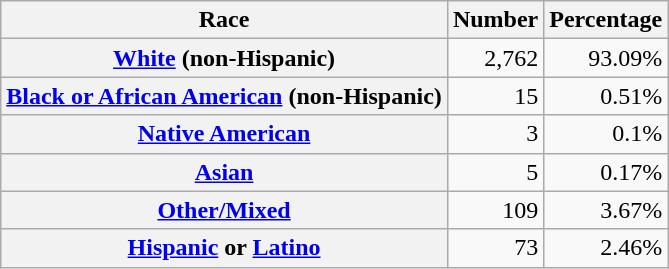<table class="wikitable" style="text-align:right">
<tr>
<th scope="col">Race</th>
<th scope="col">Number</th>
<th scope="col">Percentage</th>
</tr>
<tr>
<th scope="row"><a href='#'>White</a> (non-Hispanic)</th>
<td>2,762</td>
<td>93.09%</td>
</tr>
<tr>
<th scope="row"><a href='#'>Black or African American</a> (non-Hispanic)</th>
<td>15</td>
<td>0.51%</td>
</tr>
<tr>
<th scope="row"><a href='#'>Native American</a></th>
<td>3</td>
<td>0.1%</td>
</tr>
<tr>
<th scope="row"><a href='#'>Asian</a></th>
<td>5</td>
<td>0.17%</td>
</tr>
<tr>
<th scope="row"><a href='#'>Other/Mixed</a></th>
<td>109</td>
<td>3.67%</td>
</tr>
<tr>
<th scope="row"><a href='#'>Hispanic</a> or <a href='#'>Latino</a></th>
<td>73</td>
<td>2.46%</td>
</tr>
</table>
